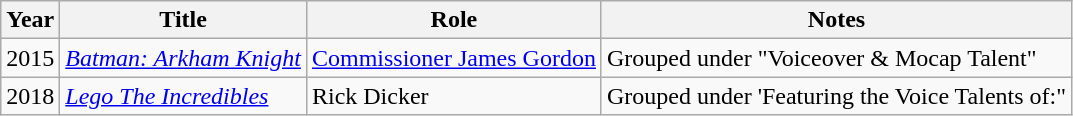<table class="wikitable sortable">
<tr>
<th>Year</th>
<th>Title</th>
<th>Role</th>
<th>Notes</th>
</tr>
<tr>
<td>2015</td>
<td><em><a href='#'>Batman: Arkham Knight</a></em></td>
<td><a href='#'>Commissioner James Gordon</a></td>
<td>Grouped under "Voiceover & Mocap Talent"</td>
</tr>
<tr>
<td>2018</td>
<td><em><a href='#'>Lego The Incredibles</a></em></td>
<td>Rick Dicker</td>
<td>Grouped under 'Featuring the Voice Talents of:"</td>
</tr>
</table>
